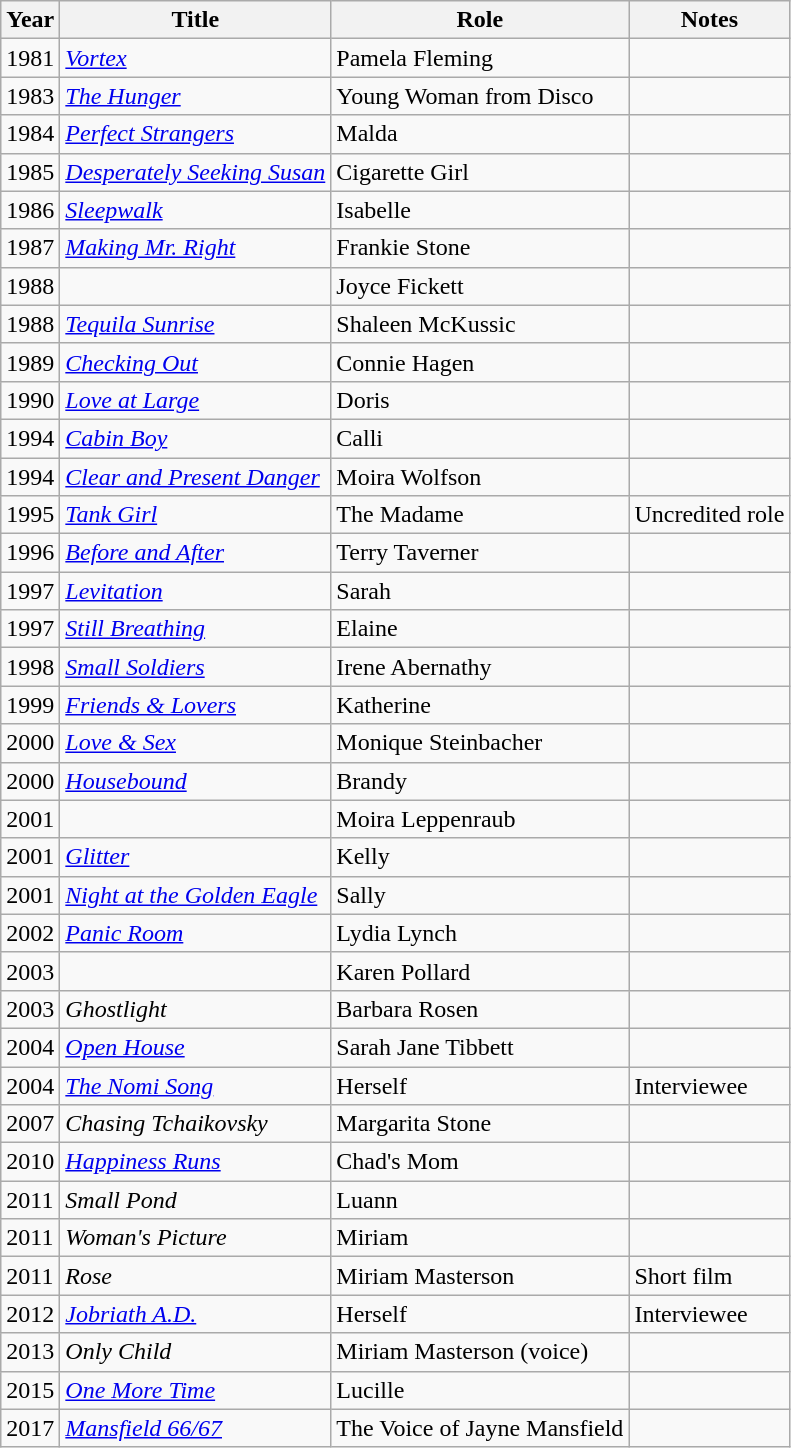<table class="wikitable sortable">
<tr>
<th>Year</th>
<th>Title</th>
<th>Role</th>
<th class="unsortable">Notes</th>
</tr>
<tr>
<td>1981</td>
<td><em><a href='#'>Vortex</a></em></td>
<td>Pamela Fleming</td>
<td></td>
</tr>
<tr>
<td>1983</td>
<td><em><a href='#'>The Hunger</a></em></td>
<td>Young Woman from Disco</td>
<td></td>
</tr>
<tr>
<td>1984</td>
<td><em><a href='#'>Perfect Strangers</a></em></td>
<td>Malda</td>
<td></td>
</tr>
<tr>
<td>1985</td>
<td><em><a href='#'>Desperately Seeking Susan</a></em></td>
<td>Cigarette Girl</td>
<td></td>
</tr>
<tr>
<td>1986</td>
<td><em><a href='#'>Sleepwalk</a></em></td>
<td>Isabelle</td>
<td></td>
</tr>
<tr>
<td>1987</td>
<td><em><a href='#'>Making Mr. Right</a></em></td>
<td>Frankie Stone</td>
<td></td>
</tr>
<tr>
<td>1988</td>
<td><em></em></td>
<td>Joyce Fickett</td>
<td></td>
</tr>
<tr>
<td>1988</td>
<td><em><a href='#'>Tequila Sunrise</a></em></td>
<td>Shaleen McKussic</td>
<td></td>
</tr>
<tr>
<td>1989</td>
<td><em><a href='#'>Checking Out</a></em></td>
<td>Connie Hagen</td>
<td></td>
</tr>
<tr>
<td>1990</td>
<td><em><a href='#'>Love at Large</a></em></td>
<td>Doris</td>
<td></td>
</tr>
<tr>
<td>1994</td>
<td><em><a href='#'>Cabin Boy</a></em></td>
<td>Calli</td>
<td></td>
</tr>
<tr>
<td>1994</td>
<td><em><a href='#'>Clear and Present Danger</a></em></td>
<td>Moira Wolfson</td>
<td></td>
</tr>
<tr>
<td>1995</td>
<td><em><a href='#'>Tank Girl</a></em></td>
<td>The Madame</td>
<td>Uncredited role</td>
</tr>
<tr>
<td>1996</td>
<td><em><a href='#'>Before and After</a></em></td>
<td>Terry Taverner</td>
<td></td>
</tr>
<tr>
<td>1997</td>
<td><em><a href='#'>Levitation</a></em></td>
<td>Sarah</td>
<td></td>
</tr>
<tr>
<td>1997</td>
<td><em><a href='#'>Still Breathing</a></em></td>
<td>Elaine</td>
<td></td>
</tr>
<tr>
<td>1998</td>
<td><em><a href='#'>Small Soldiers</a></em></td>
<td>Irene Abernathy</td>
<td></td>
</tr>
<tr>
<td>1999</td>
<td><em><a href='#'>Friends & Lovers</a></em></td>
<td>Katherine</td>
<td></td>
</tr>
<tr>
<td>2000</td>
<td><em><a href='#'>Love & Sex</a></em></td>
<td>Monique Steinbacher</td>
<td></td>
</tr>
<tr>
<td>2000</td>
<td><em><a href='#'>Housebound</a></em></td>
<td>Brandy</td>
<td></td>
</tr>
<tr>
<td>2001</td>
<td><em></em></td>
<td>Moira Leppenraub</td>
<td></td>
</tr>
<tr>
<td>2001</td>
<td><em><a href='#'>Glitter</a></em></td>
<td>Kelly</td>
<td></td>
</tr>
<tr>
<td>2001</td>
<td><em><a href='#'>Night at the Golden Eagle</a></em></td>
<td>Sally</td>
<td></td>
</tr>
<tr>
<td>2002</td>
<td><em><a href='#'>Panic Room</a></em></td>
<td>Lydia Lynch</td>
<td></td>
</tr>
<tr>
<td>2003</td>
<td><em></em></td>
<td>Karen Pollard</td>
<td></td>
</tr>
<tr>
<td>2003</td>
<td><em>Ghostlight</em></td>
<td>Barbara Rosen</td>
<td></td>
</tr>
<tr>
<td>2004</td>
<td><em><a href='#'>Open House</a></em></td>
<td>Sarah Jane Tibbett</td>
<td></td>
</tr>
<tr>
<td>2004</td>
<td><em><a href='#'>The Nomi Song</a></em></td>
<td>Herself</td>
<td>Interviewee</td>
</tr>
<tr>
<td>2007</td>
<td><em>Chasing Tchaikovsky</em></td>
<td>Margarita Stone</td>
<td></td>
</tr>
<tr>
<td>2010</td>
<td><em><a href='#'>Happiness Runs</a></em></td>
<td>Chad's Mom</td>
<td></td>
</tr>
<tr>
<td>2011</td>
<td><em>Small Pond</em></td>
<td>Luann</td>
<td></td>
</tr>
<tr>
<td>2011</td>
<td><em>Woman's Picture</em></td>
<td>Miriam</td>
<td></td>
</tr>
<tr>
<td>2011</td>
<td><em>Rose</em></td>
<td>Miriam Masterson</td>
<td>Short film</td>
</tr>
<tr>
<td>2012</td>
<td><em><a href='#'>Jobriath A.D.</a></em></td>
<td>Herself</td>
<td>Interviewee</td>
</tr>
<tr>
<td>2013</td>
<td><em>Only Child</em></td>
<td>Miriam Masterson (voice)</td>
<td></td>
</tr>
<tr>
<td>2015</td>
<td><em><a href='#'>One More Time</a></em></td>
<td>Lucille</td>
<td></td>
</tr>
<tr>
<td>2017</td>
<td><em><a href='#'>Mansfield 66/67</a></em></td>
<td>The Voice of Jayne Mansfield</td>
<td></td>
</tr>
</table>
